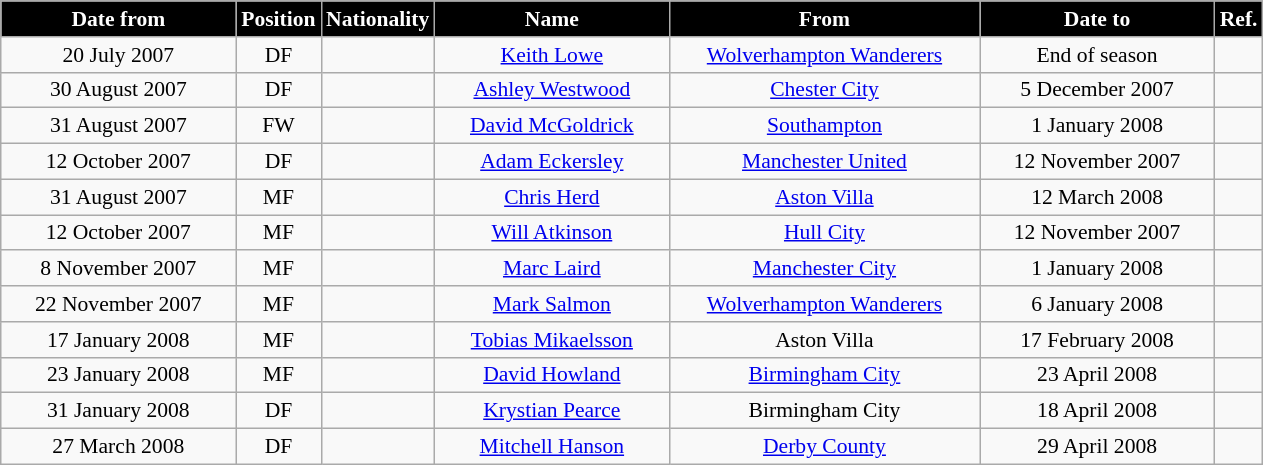<table class="wikitable" style="text-align:center; font-size:90%; ">
<tr>
<th style="background:#000000; color:white; width:150px;">Date from</th>
<th style="background:#000000; color:white; width:50px;">Position</th>
<th style="background:#000000; color:white; width:50px;">Nationality</th>
<th style="background:#000000; color:white; width:150px;">Name</th>
<th style="background:#000000; color:white; width:200px;">From</th>
<th style="background:#000000; color:white; width:150px;">Date to</th>
<th style="background:#000000; color:white; width:25px;">Ref.</th>
</tr>
<tr>
<td>20 July 2007</td>
<td>DF</td>
<td></td>
<td><a href='#'>Keith Lowe</a></td>
<td><a href='#'>Wolverhampton Wanderers</a></td>
<td>End of season</td>
<td></td>
</tr>
<tr>
<td>30 August 2007</td>
<td>DF</td>
<td></td>
<td><a href='#'>Ashley Westwood</a></td>
<td><a href='#'>Chester City</a></td>
<td>5 December 2007</td>
<td></td>
</tr>
<tr>
<td>31 August 2007</td>
<td>FW</td>
<td></td>
<td><a href='#'>David McGoldrick</a></td>
<td><a href='#'>Southampton</a></td>
<td>1 January 2008</td>
<td></td>
</tr>
<tr>
<td>12 October 2007</td>
<td>DF</td>
<td></td>
<td><a href='#'>Adam Eckersley</a></td>
<td><a href='#'>Manchester United</a></td>
<td>12 November 2007</td>
<td></td>
</tr>
<tr>
<td>31 August 2007</td>
<td>MF</td>
<td></td>
<td><a href='#'>Chris Herd</a></td>
<td><a href='#'>Aston Villa</a></td>
<td>12 March 2008</td>
<td></td>
</tr>
<tr>
<td>12 October 2007</td>
<td>MF</td>
<td></td>
<td><a href='#'>Will Atkinson</a></td>
<td><a href='#'>Hull City</a></td>
<td>12 November 2007</td>
<td></td>
</tr>
<tr>
<td>8 November 2007</td>
<td>MF</td>
<td></td>
<td><a href='#'>Marc Laird</a></td>
<td><a href='#'>Manchester City</a></td>
<td>1 January 2008</td>
<td></td>
</tr>
<tr>
<td>22 November 2007</td>
<td>MF</td>
<td></td>
<td><a href='#'>Mark Salmon</a></td>
<td><a href='#'>Wolverhampton Wanderers</a></td>
<td>6 January 2008</td>
<td></td>
</tr>
<tr>
<td>17 January 2008</td>
<td>MF</td>
<td></td>
<td><a href='#'>Tobias Mikaelsson</a></td>
<td>Aston Villa</td>
<td>17 February 2008</td>
<td></td>
</tr>
<tr>
<td>23 January 2008</td>
<td>MF</td>
<td></td>
<td><a href='#'>David Howland</a></td>
<td><a href='#'>Birmingham City</a></td>
<td>23 April 2008</td>
<td></td>
</tr>
<tr>
<td>31 January 2008</td>
<td>DF</td>
<td></td>
<td><a href='#'>Krystian Pearce</a></td>
<td>Birmingham City</td>
<td>18 April 2008</td>
<td></td>
</tr>
<tr>
<td>27 March 2008</td>
<td>DF</td>
<td></td>
<td><a href='#'>Mitchell Hanson</a></td>
<td><a href='#'>Derby County</a></td>
<td>29 April 2008</td>
<td></td>
</tr>
</table>
